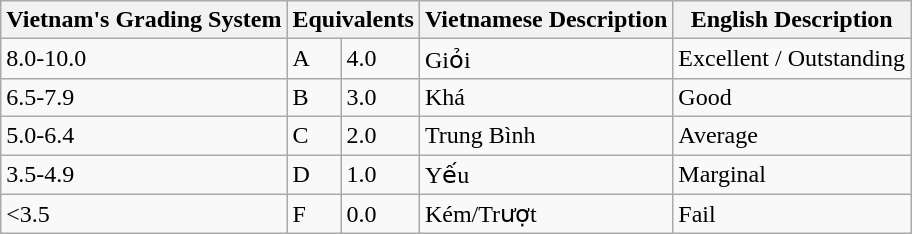<table class="wikitable">
<tr>
<th>Vietnam's Grading System</th>
<th colspan="2">Equivalents</th>
<th>Vietnamese Description</th>
<th>English Description</th>
</tr>
<tr>
<td>8.0-10.0</td>
<td>A</td>
<td>4.0</td>
<td>Giỏi</td>
<td>Excellent / Outstanding</td>
</tr>
<tr>
<td>6.5-7.9</td>
<td>B</td>
<td>3.0</td>
<td>Khá</td>
<td>Good</td>
</tr>
<tr>
<td>5.0-6.4</td>
<td>C</td>
<td>2.0</td>
<td>Trung Bình</td>
<td>Average</td>
</tr>
<tr>
<td>3.5-4.9</td>
<td>D</td>
<td>1.0</td>
<td>Yếu</td>
<td>Marginal</td>
</tr>
<tr>
<td><3.5</td>
<td>F</td>
<td>0.0</td>
<td>Kém/Trượt</td>
<td>Fail</td>
</tr>
</table>
